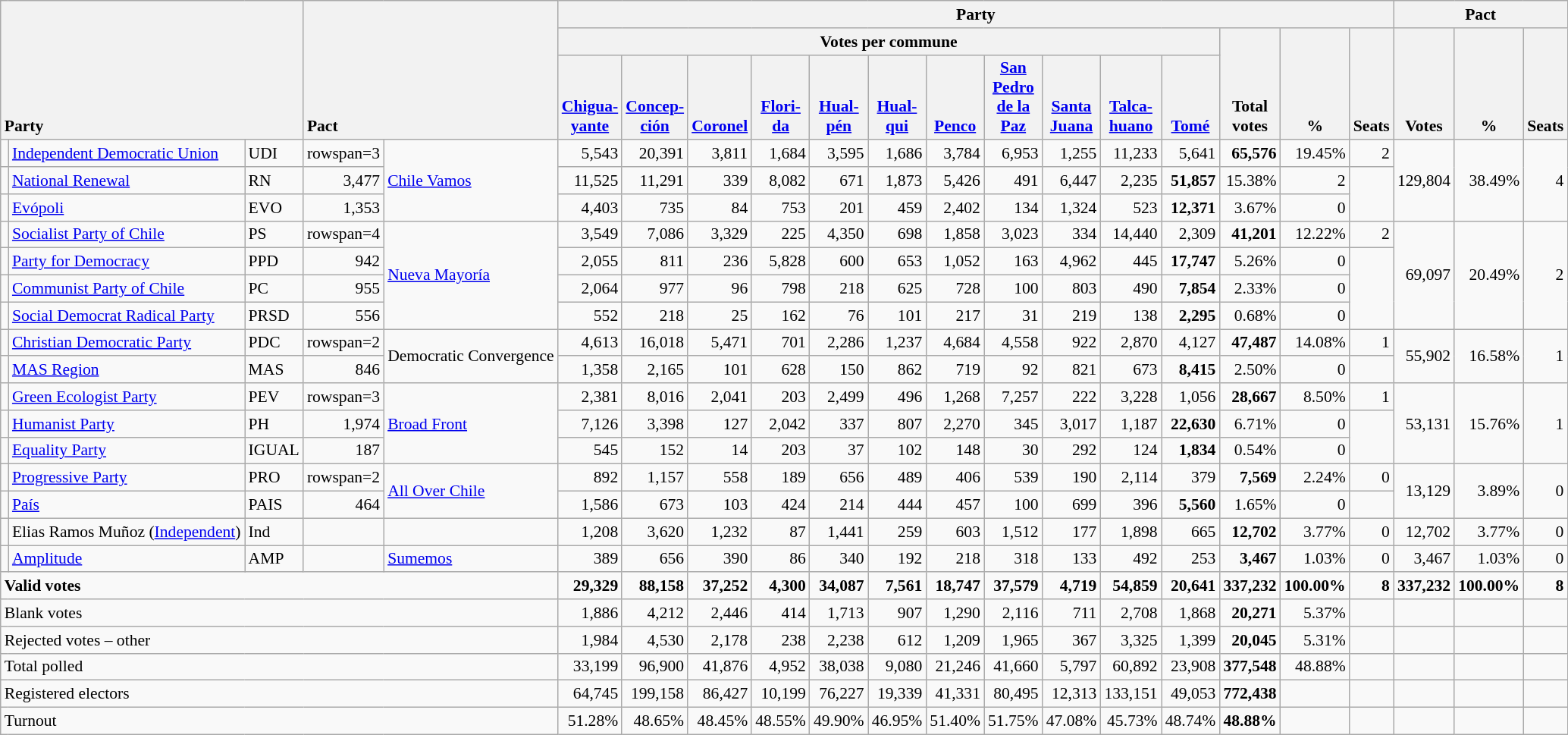<table class="wikitable" border="1" style="font-size:90%; text-align:right; white-space: nowrap;">
<tr>
<th style="text-align:left;" valign=bottom rowspan=3 colspan=3>Party</th>
<th style="text-align:left;" valign=bottom rowspan=3 colspan=2>Pact</th>
<th colspan=14>Party</th>
<th colspan=3>Pact</th>
</tr>
<tr>
<th colspan=11>Votes per commune</th>
<th align=center valign=bottom rowspan=2 width="40">Total<br>votes</th>
<th align=center valign=bottom rowspan=2 width="40">%</th>
<th align=center valign=bottom rowspan=2>Seats</th>
<th align=center valign=bottom rowspan=2 width="40">Votes</th>
<th align=center valign=bottom rowspan=2 width="40">%</th>
<th align=center valign=bottom rowspan=2>Seats</th>
</tr>
<tr>
<th align=center valign=bottom width="40"><a href='#'>Chigua-<br>yante</a></th>
<th align=center valign=bottom width="40"><a href='#'>Concep-<br>ción</a></th>
<th align=center valign=bottom width="40"><a href='#'>Coronel</a></th>
<th align=center valign=bottom width="40"><a href='#'>Flori-<br>da</a></th>
<th align=center valign=bottom width="40"><a href='#'>Hual-<br>pén</a></th>
<th align=center valign=bottom width="40"><a href='#'>Hual-<br>qui</a></th>
<th align=center valign=bottom width="40"><a href='#'>Penco</a></th>
<th align=center valign=bottom width="40"><a href='#'>San<br>Pedro<br>de la<br>Paz</a></th>
<th align=center valign=bottom width="40"><a href='#'>Santa<br>Juana</a></th>
<th align=center valign=bottom width="40"><a href='#'>Talca-<br>huano</a></th>
<th align=center valign=bottom width="40"><a href='#'>Tomé</a></th>
</tr>
<tr>
<td></td>
<td align=left><a href='#'>Independent Democratic Union</a></td>
<td align=left>UDI</td>
<td>rowspan=3 </td>
<td rowspan=3 align=left><a href='#'>Chile Vamos</a></td>
<td>5,543</td>
<td>20,391</td>
<td>3,811</td>
<td>1,684</td>
<td>3,595</td>
<td>1,686</td>
<td>3,784</td>
<td>6,953</td>
<td>1,255</td>
<td>11,233</td>
<td>5,641</td>
<td><strong>65,576</strong></td>
<td>19.45%</td>
<td>2</td>
<td rowspan=3>129,804</td>
<td rowspan=3>38.49%</td>
<td rowspan=3>4</td>
</tr>
<tr>
<td></td>
<td align=left><a href='#'>National Renewal</a></td>
<td align=left>RN</td>
<td>3,477</td>
<td>11,525</td>
<td>11,291</td>
<td>339</td>
<td>8,082</td>
<td>671</td>
<td>1,873</td>
<td>5,426</td>
<td>491</td>
<td>6,447</td>
<td>2,235</td>
<td><strong>51,857</strong></td>
<td>15.38%</td>
<td>2</td>
</tr>
<tr>
<td></td>
<td align=left><a href='#'>Evópoli</a></td>
<td align=left>EVO</td>
<td>1,353</td>
<td>4,403</td>
<td>735</td>
<td>84</td>
<td>753</td>
<td>201</td>
<td>459</td>
<td>2,402</td>
<td>134</td>
<td>1,324</td>
<td>523</td>
<td><strong>12,371</strong></td>
<td>3.67%</td>
<td>0</td>
</tr>
<tr>
<td></td>
<td align=left><a href='#'>Socialist Party of Chile</a></td>
<td align=left>PS</td>
<td>rowspan=4 </td>
<td rowspan=4 align=left><a href='#'>Nueva Mayoría</a></td>
<td>3,549</td>
<td>7,086</td>
<td>3,329</td>
<td>225</td>
<td>4,350</td>
<td>698</td>
<td>1,858</td>
<td>3,023</td>
<td>334</td>
<td>14,440</td>
<td>2,309</td>
<td><strong>41,201</strong></td>
<td>12.22%</td>
<td>2</td>
<td rowspan=4>69,097</td>
<td rowspan=4>20.49%</td>
<td rowspan=4>2</td>
</tr>
<tr>
<td></td>
<td align=left><a href='#'>Party for Democracy</a></td>
<td align=left>PPD</td>
<td>942</td>
<td>2,055</td>
<td>811</td>
<td>236</td>
<td>5,828</td>
<td>600</td>
<td>653</td>
<td>1,052</td>
<td>163</td>
<td>4,962</td>
<td>445</td>
<td><strong>17,747</strong></td>
<td>5.26%</td>
<td>0</td>
</tr>
<tr>
<td></td>
<td align=left><a href='#'>Communist Party of Chile</a></td>
<td align=left>PC</td>
<td>955</td>
<td>2,064</td>
<td>977</td>
<td>96</td>
<td>798</td>
<td>218</td>
<td>625</td>
<td>728</td>
<td>100</td>
<td>803</td>
<td>490</td>
<td><strong>7,854</strong></td>
<td>2.33%</td>
<td>0</td>
</tr>
<tr>
<td></td>
<td align=left><a href='#'>Social Democrat Radical Party</a></td>
<td align=left>PRSD</td>
<td>556</td>
<td>552</td>
<td>218</td>
<td>25</td>
<td>162</td>
<td>76</td>
<td>101</td>
<td>217</td>
<td>31</td>
<td>219</td>
<td>138</td>
<td><strong>2,295</strong></td>
<td>0.68%</td>
<td>0</td>
</tr>
<tr>
<td></td>
<td align=left><a href='#'>Christian Democratic Party</a></td>
<td align=left>PDC</td>
<td>rowspan=2 </td>
<td rowspan=2 align=left>Democratic Convergence</td>
<td>4,613</td>
<td>16,018</td>
<td>5,471</td>
<td>701</td>
<td>2,286</td>
<td>1,237</td>
<td>4,684</td>
<td>4,558</td>
<td>922</td>
<td>2,870</td>
<td>4,127</td>
<td><strong>47,487</strong></td>
<td>14.08%</td>
<td>1</td>
<td rowspan=2>55,902</td>
<td rowspan=2>16.58%</td>
<td rowspan=2>1</td>
</tr>
<tr>
<td></td>
<td align=left><a href='#'>MAS Region</a></td>
<td align=left>MAS</td>
<td>846</td>
<td>1,358</td>
<td>2,165</td>
<td>101</td>
<td>628</td>
<td>150</td>
<td>862</td>
<td>719</td>
<td>92</td>
<td>821</td>
<td>673</td>
<td><strong>8,415</strong></td>
<td>2.50%</td>
<td>0</td>
</tr>
<tr>
<td></td>
<td align=left><a href='#'>Green Ecologist Party</a></td>
<td align=left>PEV</td>
<td>rowspan=3 </td>
<td rowspan=3 align=left><a href='#'>Broad Front</a></td>
<td>2,381</td>
<td>8,016</td>
<td>2,041</td>
<td>203</td>
<td>2,499</td>
<td>496</td>
<td>1,268</td>
<td>7,257</td>
<td>222</td>
<td>3,228</td>
<td>1,056</td>
<td><strong>28,667</strong></td>
<td>8.50%</td>
<td>1</td>
<td rowspan=3>53,131</td>
<td rowspan=3>15.76%</td>
<td rowspan=3>1</td>
</tr>
<tr>
<td></td>
<td align=left><a href='#'>Humanist Party</a></td>
<td align=left>PH</td>
<td>1,974</td>
<td>7,126</td>
<td>3,398</td>
<td>127</td>
<td>2,042</td>
<td>337</td>
<td>807</td>
<td>2,270</td>
<td>345</td>
<td>3,017</td>
<td>1,187</td>
<td><strong>22,630</strong></td>
<td>6.71%</td>
<td>0</td>
</tr>
<tr>
<td></td>
<td align=left><a href='#'>Equality Party</a></td>
<td align=left>IGUAL</td>
<td>187</td>
<td>545</td>
<td>152</td>
<td>14</td>
<td>203</td>
<td>37</td>
<td>102</td>
<td>148</td>
<td>30</td>
<td>292</td>
<td>124</td>
<td><strong>1,834</strong></td>
<td>0.54%</td>
<td>0</td>
</tr>
<tr>
<td></td>
<td align=left><a href='#'>Progressive Party</a></td>
<td align=left>PRO</td>
<td>rowspan=2 </td>
<td rowspan=2 align=left><a href='#'>All Over Chile</a></td>
<td>892</td>
<td>1,157</td>
<td>558</td>
<td>189</td>
<td>656</td>
<td>489</td>
<td>406</td>
<td>539</td>
<td>190</td>
<td>2,114</td>
<td>379</td>
<td><strong>7,569</strong></td>
<td>2.24%</td>
<td>0</td>
<td rowspan=2>13,129</td>
<td rowspan=2>3.89%</td>
<td rowspan=2>0</td>
</tr>
<tr>
<td></td>
<td align=left><a href='#'>País</a></td>
<td align=left>PAIS</td>
<td>464</td>
<td>1,586</td>
<td>673</td>
<td>103</td>
<td>424</td>
<td>214</td>
<td>444</td>
<td>457</td>
<td>100</td>
<td>699</td>
<td>396</td>
<td><strong>5,560</strong></td>
<td>1.65%</td>
<td>0</td>
</tr>
<tr>
<td></td>
<td align=left>Elias Ramos Muñoz (<a href='#'>Independent</a>)</td>
<td align=left>Ind</td>
<td></td>
<td></td>
<td>1,208</td>
<td>3,620</td>
<td>1,232</td>
<td>87</td>
<td>1,441</td>
<td>259</td>
<td>603</td>
<td>1,512</td>
<td>177</td>
<td>1,898</td>
<td>665</td>
<td><strong>12,702</strong></td>
<td>3.77%</td>
<td>0</td>
<td>12,702</td>
<td>3.77%</td>
<td>0</td>
</tr>
<tr>
<td></td>
<td align=left><a href='#'>Amplitude</a></td>
<td align=left>AMP</td>
<td></td>
<td align=left><a href='#'>Sumemos</a></td>
<td>389</td>
<td>656</td>
<td>390</td>
<td>86</td>
<td>340</td>
<td>192</td>
<td>218</td>
<td>318</td>
<td>133</td>
<td>492</td>
<td>253</td>
<td><strong>3,467</strong></td>
<td>1.03%</td>
<td>0</td>
<td>3,467</td>
<td>1.03%</td>
<td>0</td>
</tr>
<tr style="font-weight:bold">
<td align=left colspan=5>Valid votes</td>
<td>29,329</td>
<td>88,158</td>
<td>37,252</td>
<td>4,300</td>
<td>34,087</td>
<td>7,561</td>
<td>18,747</td>
<td>37,579</td>
<td>4,719</td>
<td>54,859</td>
<td>20,641</td>
<td>337,232</td>
<td>100.00%</td>
<td>8</td>
<td>337,232</td>
<td>100.00%</td>
<td>8</td>
</tr>
<tr>
<td align=left colspan=5>Blank votes</td>
<td>1,886</td>
<td>4,212</td>
<td>2,446</td>
<td>414</td>
<td>1,713</td>
<td>907</td>
<td>1,290</td>
<td>2,116</td>
<td>711</td>
<td>2,708</td>
<td>1,868</td>
<td><strong>20,271</strong></td>
<td>5.37%</td>
<td></td>
<td></td>
<td></td>
<td></td>
</tr>
<tr>
<td align=left colspan=5>Rejected votes – other</td>
<td>1,984</td>
<td>4,530</td>
<td>2,178</td>
<td>238</td>
<td>2,238</td>
<td>612</td>
<td>1,209</td>
<td>1,965</td>
<td>367</td>
<td>3,325</td>
<td>1,399</td>
<td><strong>20,045</strong></td>
<td>5.31%</td>
<td></td>
<td></td>
<td></td>
<td></td>
</tr>
<tr>
<td align=left colspan=5>Total polled</td>
<td>33,199</td>
<td>96,900</td>
<td>41,876</td>
<td>4,952</td>
<td>38,038</td>
<td>9,080</td>
<td>21,246</td>
<td>41,660</td>
<td>5,797</td>
<td>60,892</td>
<td>23,908</td>
<td><strong>377,548</strong></td>
<td>48.88%</td>
<td></td>
<td></td>
<td></td>
<td></td>
</tr>
<tr>
<td align=left colspan=5>Registered electors</td>
<td>64,745</td>
<td>199,158</td>
<td>86,427</td>
<td>10,199</td>
<td>76,227</td>
<td>19,339</td>
<td>41,331</td>
<td>80,495</td>
<td>12,313</td>
<td>133,151</td>
<td>49,053</td>
<td><strong>772,438</strong></td>
<td></td>
<td></td>
<td></td>
<td></td>
<td></td>
</tr>
<tr>
<td align=left colspan=5>Turnout</td>
<td>51.28%</td>
<td>48.65%</td>
<td>48.45%</td>
<td>48.55%</td>
<td>49.90%</td>
<td>46.95%</td>
<td>51.40%</td>
<td>51.75%</td>
<td>47.08%</td>
<td>45.73%</td>
<td>48.74%</td>
<td><strong>48.88%</strong></td>
<td></td>
<td></td>
<td></td>
<td></td>
<td></td>
</tr>
</table>
